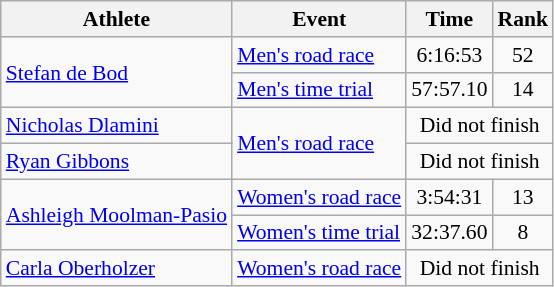<table class=wikitable style=font-size:90%;text-align:center>
<tr>
<th>Athlete</th>
<th>Event</th>
<th>Time</th>
<th>Rank</th>
</tr>
<tr align=center>
<td align=left rowspan=2><a href='#'>Stefan de Bod</a></td>
<td align=left><a href='#'>Men's road race</a></td>
<td>6:16:53</td>
<td>52</td>
</tr>
<tr align=center>
<td align=left><a href='#'>Men's time trial</a></td>
<td>57:57.10</td>
<td>14</td>
</tr>
<tr align=center>
<td align=left><a href='#'>Nicholas Dlamini</a></td>
<td align=left rowspan=2><a href='#'>Men's road race</a></td>
<td colspan=2>Did not finish</td>
</tr>
<tr align=center>
<td align=left><a href='#'>Ryan Gibbons</a></td>
<td colspan=2>Did not finish</td>
</tr>
<tr align=center>
<td align=left rowspan=2><a href='#'>Ashleigh Moolman-Pasio</a></td>
<td align=left><a href='#'>Women's road race</a></td>
<td>3:54:31</td>
<td>13</td>
</tr>
<tr align=center>
<td align=left><a href='#'>Women's time trial</a></td>
<td>32:37.60</td>
<td>8</td>
</tr>
<tr align=center>
<td align=left><a href='#'>Carla Oberholzer</a></td>
<td align=left><a href='#'>Women's road race</a></td>
<td colspan=2>Did not finish</td>
</tr>
</table>
